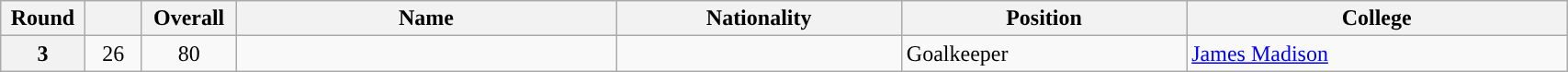<table class="wikitable sortable" style="width:90%">
<tr>
<th scope="col" style="width: 3%;">Round</th>
<th scope="col" style="width: 3%;"></th>
<th scope="col" style="width: 4%;">Overall</th>
<th scope="col" style="width: 20%;">Name</th>
<th scope="col" style="width: 15%;">Nationality</th>
<th scope="col" style="width: 15%;">Position</th>
<th scope="col" style="width: 20%;">College</th>
</tr>
<tr>
<th scope="row">3</th>
<td align="center">26</td>
<td align="center">80</td>
<td></td>
<td></td>
<td>Goalkeeper</td>
<td><a href='#'>James Madison</a></td>
</tr>
</table>
